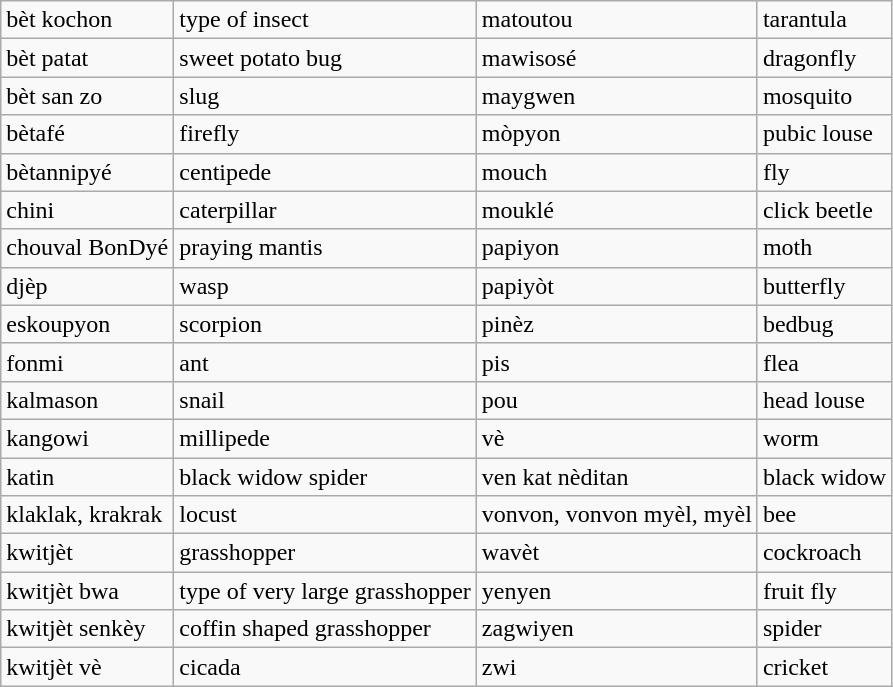<table class="wikitable">
<tr>
<td>bèt kochon</td>
<td>type of insect</td>
<td>matoutou</td>
<td>tarantula</td>
</tr>
<tr>
<td>bèt patat</td>
<td>sweet potato bug</td>
<td>mawisosé</td>
<td>dragonfly</td>
</tr>
<tr>
<td>bèt san zo</td>
<td>slug</td>
<td>maygwen</td>
<td>mosquito</td>
</tr>
<tr>
<td>bètafé</td>
<td>firefly</td>
<td>mòpyon</td>
<td>pubic louse</td>
</tr>
<tr>
<td>bètannipyé</td>
<td>centipede</td>
<td>mouch</td>
<td>fly</td>
</tr>
<tr>
<td>chini</td>
<td>caterpillar</td>
<td>mouklé</td>
<td>click beetle</td>
</tr>
<tr>
<td>chouval BonDyé</td>
<td>praying mantis</td>
<td>papiyon</td>
<td>moth</td>
</tr>
<tr>
<td>djèp</td>
<td>wasp</td>
<td>papiyòt</td>
<td>butterfly</td>
</tr>
<tr>
<td>eskoupyon</td>
<td>scorpion</td>
<td>pinèz</td>
<td>bedbug</td>
</tr>
<tr>
<td>fonmi</td>
<td>ant</td>
<td>pis</td>
<td>flea</td>
</tr>
<tr>
<td>kalmason</td>
<td>snail</td>
<td>pou</td>
<td>head louse</td>
</tr>
<tr>
<td>kangowi</td>
<td>millipede</td>
<td>vè</td>
<td>worm</td>
</tr>
<tr>
<td>katin</td>
<td>black widow spider</td>
<td>ven kat nèditan</td>
<td>black widow</td>
</tr>
<tr>
<td>klaklak, krakrak</td>
<td>locust</td>
<td>vonvon, vonvon myèl, myèl</td>
<td>bee</td>
</tr>
<tr>
<td>kwitjèt</td>
<td>grasshopper</td>
<td>wavèt</td>
<td>cockroach</td>
</tr>
<tr>
<td>kwitjèt bwa</td>
<td>type of very large grasshopper</td>
<td>yenyen</td>
<td>fruit fly</td>
</tr>
<tr>
<td>kwitjèt senkèy</td>
<td>coffin shaped grasshopper</td>
<td>zagwiyen</td>
<td>spider</td>
</tr>
<tr>
<td>kwitjèt vè</td>
<td>cicada</td>
<td>zwi</td>
<td>cricket</td>
</tr>
</table>
